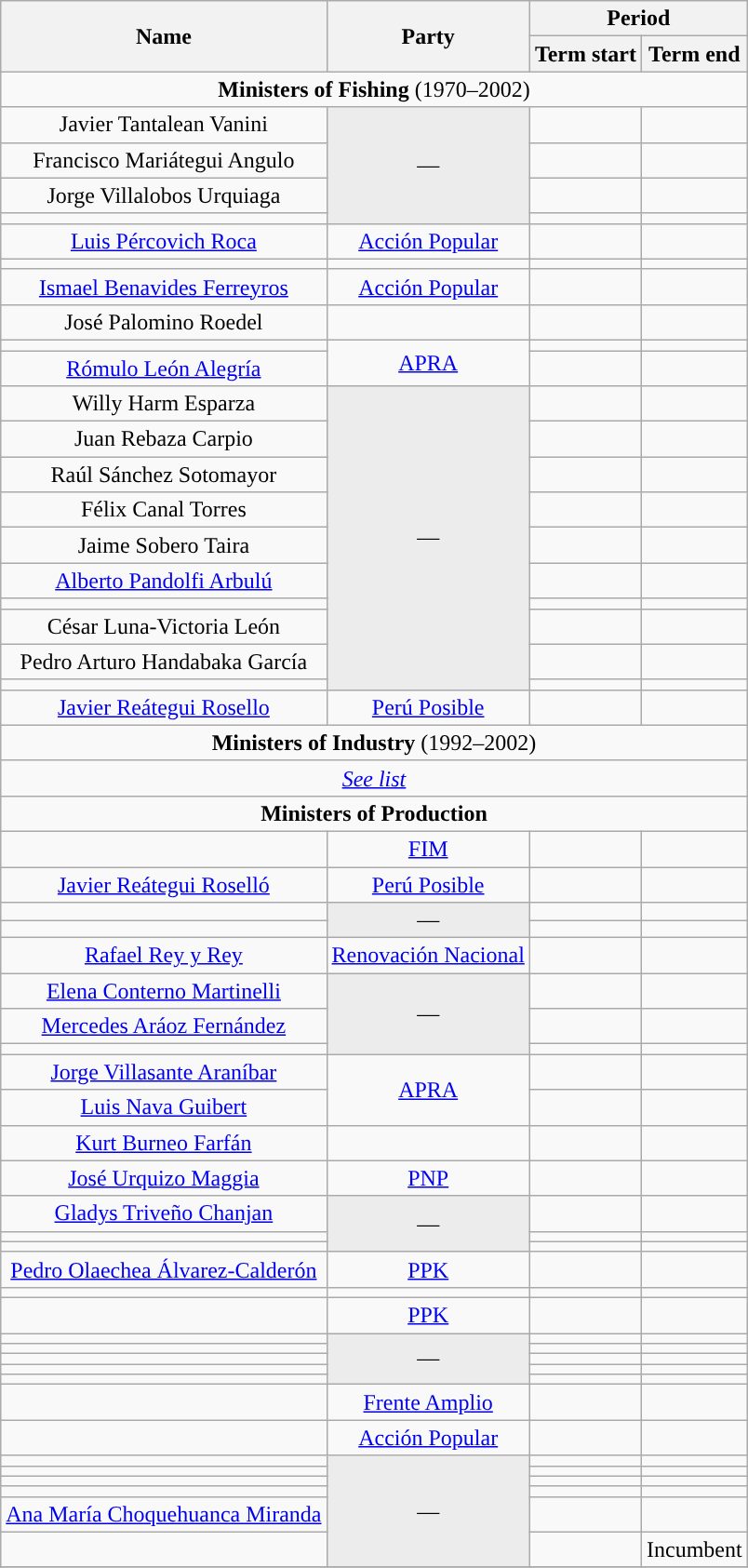<table class="wikitable" style="text-align: center">
<tr>
<th rowspan=2><strong>Name</strong></th>
<th rowspan=2><strong>Party</strong></th>
<th colspan=2><strong>Period</strong></th>
</tr>
<tr>
<th>Term start</th>
<th>Term end</th>
</tr>
<tr>
<td colspan=4><div><strong>Ministers of Fishing</strong> (1970–2002)</div></td>
</tr>
<tr>
<td>Javier Tantalean Vanini</td>
<td rowspan=4; style="background: var(--background-color-interactive, #ececec)">—</td>
<td></td>
<td></td>
</tr>
<tr>
<td>Francisco Mariátegui Angulo</td>
<td></td>
<td></td>
</tr>
<tr>
<td>Jorge Villalobos Urquiaga</td>
<td></td>
<td></td>
</tr>
<tr>
<td></td>
<td></td>
<td></td>
</tr>
<tr>
<td><a href='#'>Luis Pércovich Roca</a></td>
<td><a href='#'>Acción Popular</a></td>
<td></td>
<td></td>
</tr>
<tr>
<td></td>
<td></td>
<td></td>
<td></td>
</tr>
<tr>
<td><a href='#'>Ismael Benavides Ferreyros</a></td>
<td><a href='#'>Acción Popular</a></td>
<td></td>
<td></td>
</tr>
<tr>
<td>José Palomino Roedel</td>
<td></td>
<td></td>
<td></td>
</tr>
<tr>
<td></td>
<td rowspan="2"><a href='#'>APRA</a></td>
<td></td>
<td></td>
</tr>
<tr>
<td><a href='#'>Rómulo León Alegría</a></td>
<td></td>
<td></td>
</tr>
<tr>
<td>Willy Harm Esparza</td>
<td rowspan=10; style="background: var(--background-color-interactive, #ececec)">—</td>
<td></td>
<td></td>
</tr>
<tr>
<td>Juan Rebaza Carpio</td>
<td></td>
<td></td>
</tr>
<tr>
<td>Raúl Sánchez Sotomayor</td>
<td></td>
<td></td>
</tr>
<tr>
<td>Félix Canal Torres</td>
<td></td>
<td></td>
</tr>
<tr>
<td>Jaime Sobero Taira</td>
<td></td>
<td></td>
</tr>
<tr>
<td><a href='#'>Alberto Pandolfi Arbulú</a></td>
<td></td>
<td></td>
</tr>
<tr>
<td></td>
<td></td>
<td></td>
</tr>
<tr>
<td>César Luna-Victoria León</td>
<td></td>
<td></td>
</tr>
<tr>
<td>Pedro Arturo Handabaka García</td>
<td></td>
<td></td>
</tr>
<tr>
<td></td>
<td></td>
<td></td>
</tr>
<tr>
<td><a href='#'>Javier Reátegui Rosello</a></td>
<td><a href='#'>Perú Posible</a></td>
<td></td>
<td></td>
</tr>
<tr>
<td colspan=4><div><strong>Ministers of Industry</strong> (1992–2002)</div></td>
</tr>
<tr>
<td colspan=4><div><em><a href='#'>See list</a></em></div></td>
</tr>
<tr>
<td colspan=4><div><strong>Ministers of Production</strong></div></td>
</tr>
<tr>
<td></td>
<td><a href='#'>FIM</a></td>
<td></td>
<td></td>
</tr>
<tr>
<td><a href='#'>Javier Reátegui Roselló</a></td>
<td><a href='#'>Perú Posible</a></td>
<td></td>
<td></td>
</tr>
<tr>
<td></td>
<td rowspan=2; style="background: var(--background-color-interactive, #ececec)">—</td>
<td></td>
<td></td>
</tr>
<tr>
<td></td>
<td></td>
<td></td>
</tr>
<tr>
<td><a href='#'>Rafael Rey y Rey</a></td>
<td><a href='#'>Renovación Nacional</a></td>
<td></td>
<td></td>
</tr>
<tr>
<td><a href='#'>Elena Conterno Martinelli</a></td>
<td rowspan=3; style="background: var(--background-color-interactive, #ececec)">—</td>
<td></td>
<td></td>
</tr>
<tr>
<td><a href='#'>Mercedes Aráoz Fernández</a></td>
<td></td>
<td></td>
</tr>
<tr>
<td></td>
<td></td>
<td></td>
</tr>
<tr>
<td><a href='#'>Jorge Villasante Araníbar</a></td>
<td rowspan="2"><a href='#'>APRA</a></td>
<td></td>
<td></td>
</tr>
<tr>
<td><a href='#'>Luis Nava Guibert</a></td>
<td></td>
<td></td>
</tr>
<tr>
<td><a href='#'>Kurt Burneo Farfán</a></td>
<td></td>
<td></td>
<td></td>
</tr>
<tr>
<td><a href='#'>José Urquizo Maggia</a></td>
<td><a href='#'>PNP</a></td>
<td></td>
<td></td>
</tr>
<tr>
<td><a href='#'>Gladys Triveño Chanjan</a></td>
<td rowspan=3; style="background: var(--background-color-interactive, #ececec)">—</td>
<td></td>
<td></td>
</tr>
<tr>
<td></td>
<td></td>
<td></td>
</tr>
<tr>
<td></td>
<td></td>
<td></td>
</tr>
<tr>
<td><a href='#'>Pedro Olaechea Álvarez-Calderón</a></td>
<td><a href='#'>PPK</a></td>
<td></td>
<td></td>
</tr>
<tr>
<td></td>
<td></td>
<td></td>
<td></td>
</tr>
<tr>
<td></td>
<td><a href='#'>PPK</a></td>
<td></td>
<td></td>
</tr>
<tr>
<td></td>
<td rowspan=5; style="background: var(--background-color-interactive, #ececec)">—</td>
<td></td>
<td></td>
</tr>
<tr>
<td></td>
<td></td>
<td></td>
</tr>
<tr>
<td></td>
<td></td>
<td></td>
</tr>
<tr>
<td></td>
<td></td>
<td></td>
</tr>
<tr>
<td></td>
<td></td>
<td></td>
</tr>
<tr>
<td></td>
<td><a href='#'>Frente Amplio</a></td>
<td></td>
<td></td>
</tr>
<tr>
<td></td>
<td><a href='#'>Acción Popular</a></td>
<td></td>
<td></td>
</tr>
<tr>
<td></td>
<td rowspan=6; style="background: var(--background-color-interactive, #ececec)">—</td>
<td></td>
<td></td>
</tr>
<tr>
<td></td>
<td></td>
<td></td>
</tr>
<tr>
<td></td>
<td></td>
<td></td>
</tr>
<tr>
<td></td>
<td></td>
<td></td>
</tr>
<tr>
<td><a href='#'>Ana María Choquehuanca Miranda</a></td>
<td></td>
<td></td>
</tr>
<tr>
<td></td>
<td></td>
<td>Incumbent</td>
</tr>
<tr>
</tr>
</table>
